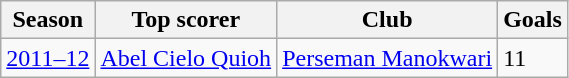<table class="wikitable">
<tr>
<th>Season</th>
<th>Top scorer</th>
<th>Club</th>
<th>Goals</th>
</tr>
<tr>
<td><a href='#'>2011–12</a></td>
<td> <a href='#'>Abel Cielo Quioh</a></td>
<td><a href='#'>Perseman Manokwari</a></td>
<td>11</td>
</tr>
</table>
